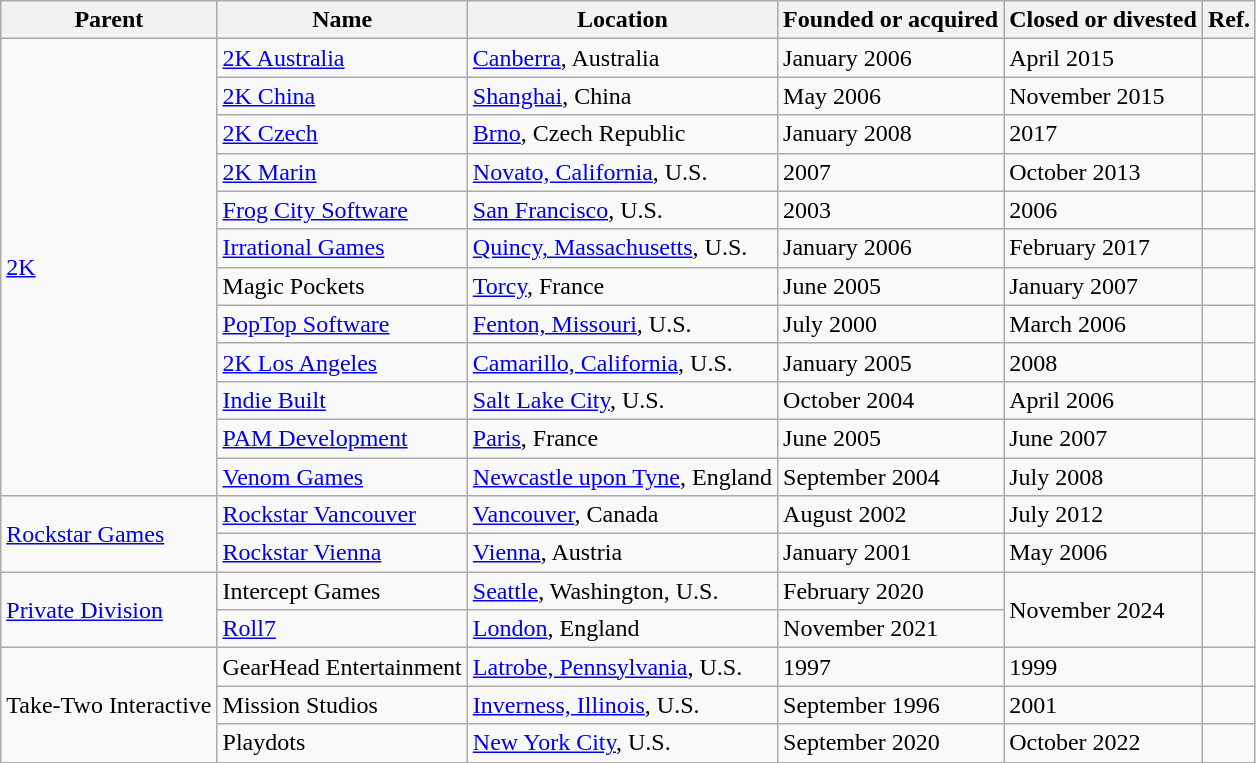<table class="wikitable sortable">
<tr>
<th>Parent</th>
<th>Name</th>
<th>Location</th>
<th>Founded or acquired</th>
<th>Closed or divested</th>
<th>Ref.</th>
</tr>
<tr>
<td rowspan="12"><a href='#'>2K</a></td>
<td><a href='#'>2K Australia</a></td>
<td><a href='#'>Canberra</a>, Australia</td>
<td>January 2006</td>
<td>April 2015</td>
<td></td>
</tr>
<tr>
<td><a href='#'>2K China</a></td>
<td><a href='#'>Shanghai</a>, China</td>
<td>May 2006</td>
<td>November 2015</td>
<td></td>
</tr>
<tr>
<td><a href='#'>2K Czech</a></td>
<td><a href='#'>Brno</a>, Czech Republic</td>
<td>January 2008</td>
<td>2017</td>
<td></td>
</tr>
<tr>
<td><a href='#'>2K Marin</a></td>
<td><a href='#'>Novato, California</a>, U.S.</td>
<td>2007</td>
<td>October 2013</td>
<td></td>
</tr>
<tr>
<td><a href='#'>Frog City Software</a></td>
<td><a href='#'>San Francisco</a>, U.S.</td>
<td>2003</td>
<td>2006</td>
<td></td>
</tr>
<tr>
<td><a href='#'>Irrational Games</a></td>
<td><a href='#'>Quincy, Massachusetts</a>, U.S.</td>
<td>January 2006</td>
<td>February 2017</td>
<td></td>
</tr>
<tr>
<td>Magic Pockets</td>
<td><a href='#'>Torcy</a>, France</td>
<td>June 2005</td>
<td>January 2007</td>
<td></td>
</tr>
<tr>
<td><a href='#'>PopTop Software</a></td>
<td><a href='#'>Fenton, Missouri</a>, U.S.</td>
<td>July 2000</td>
<td>March 2006</td>
<td></td>
</tr>
<tr>
<td><a href='#'>2K Los Angeles</a></td>
<td><a href='#'>Camarillo, California</a>, U.S.</td>
<td>January 2005</td>
<td>2008</td>
<td></td>
</tr>
<tr>
<td><a href='#'>Indie Built</a></td>
<td><a href='#'>Salt Lake City</a>, U.S.</td>
<td>October 2004</td>
<td>April 2006</td>
<td></td>
</tr>
<tr>
<td><a href='#'>PAM Development</a></td>
<td><a href='#'>Paris</a>, France</td>
<td>June 2005</td>
<td>June 2007</td>
<td></td>
</tr>
<tr>
<td><a href='#'>Venom Games</a></td>
<td><a href='#'>Newcastle upon Tyne</a>, England</td>
<td>September 2004</td>
<td>July 2008</td>
<td></td>
</tr>
<tr>
<td rowspan="2"><a href='#'>Rockstar Games</a></td>
<td><a href='#'>Rockstar Vancouver</a></td>
<td><a href='#'>Vancouver</a>, Canada</td>
<td>August 2002</td>
<td>July 2012</td>
<td></td>
</tr>
<tr>
<td><a href='#'>Rockstar Vienna</a></td>
<td><a href='#'>Vienna</a>, Austria</td>
<td>January 2001</td>
<td>May 2006</td>
<td></td>
</tr>
<tr>
<td rowspan="2"><a href='#'>Private Division</a></td>
<td>Intercept Games</td>
<td><a href='#'>Seattle</a>, Washington, U.S.</td>
<td>February 2020</td>
<td rowspan="2">November 2024</td>
<td rowspan="2"></td>
</tr>
<tr>
<td><a href='#'>Roll7</a></td>
<td><a href='#'>London</a>, England</td>
<td>November 2021</td>
</tr>
<tr>
<td rowspan="3">Take-Two Interactive</td>
<td>GearHead Entertainment</td>
<td><a href='#'>Latrobe, Pennsylvania</a>, U.S.</td>
<td>1997</td>
<td>1999</td>
<td></td>
</tr>
<tr>
<td>Mission Studios</td>
<td><a href='#'>Inverness, Illinois</a>, U.S.</td>
<td>September 1996</td>
<td>2001</td>
<td></td>
</tr>
<tr>
<td>Playdots</td>
<td><a href='#'>New York City</a>, U.S.</td>
<td>September 2020</td>
<td>October 2022</td>
<td></td>
</tr>
</table>
